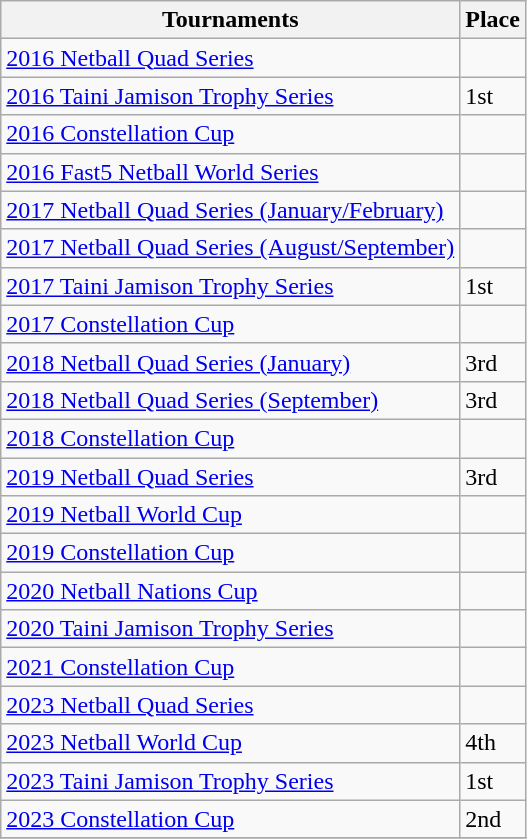<table class="wikitable collapsible">
<tr>
<th>Tournaments</th>
<th>Place</th>
</tr>
<tr>
<td><a href='#'>2016 Netball Quad Series</a></td>
<td></td>
</tr>
<tr>
<td><a href='#'>2016 Taini Jamison Trophy Series</a></td>
<td>1st</td>
</tr>
<tr>
<td><a href='#'>2016 Constellation Cup</a></td>
<td></td>
</tr>
<tr>
<td><a href='#'>2016 Fast5 Netball World Series</a></td>
<td></td>
</tr>
<tr>
<td><a href='#'>2017 Netball Quad Series (January/February)</a></td>
<td></td>
</tr>
<tr>
<td><a href='#'>2017 Netball Quad Series (August/September)</a></td>
<td></td>
</tr>
<tr>
<td><a href='#'>2017 Taini Jamison Trophy Series</a></td>
<td>1st</td>
</tr>
<tr>
<td><a href='#'>2017 Constellation Cup</a></td>
<td></td>
</tr>
<tr>
<td><a href='#'>2018 Netball Quad Series (January)</a></td>
<td>3rd</td>
</tr>
<tr>
<td><a href='#'>2018 Netball Quad Series (September)</a></td>
<td>3rd</td>
</tr>
<tr>
<td><a href='#'>2018 Constellation Cup</a></td>
<td></td>
</tr>
<tr>
<td><a href='#'>2019 Netball Quad Series</a></td>
<td>3rd</td>
</tr>
<tr>
<td><a href='#'>2019 Netball World Cup</a></td>
<td></td>
</tr>
<tr>
<td><a href='#'>2019 Constellation Cup</a></td>
<td></td>
</tr>
<tr>
<td><a href='#'>2020 Netball Nations Cup</a></td>
<td></td>
</tr>
<tr>
<td><a href='#'>2020 Taini Jamison Trophy Series</a></td>
<td></td>
</tr>
<tr>
<td><a href='#'>2021 Constellation Cup</a></td>
<td></td>
</tr>
<tr>
<td><a href='#'>2023 Netball Quad Series</a></td>
<td></td>
</tr>
<tr>
<td><a href='#'>2023 Netball World Cup</a></td>
<td>4th</td>
</tr>
<tr>
<td><a href='#'>2023 Taini Jamison Trophy Series</a></td>
<td>1st</td>
</tr>
<tr>
<td><a href='#'>2023 Constellation Cup</a></td>
<td>2nd</td>
</tr>
<tr>
</tr>
</table>
